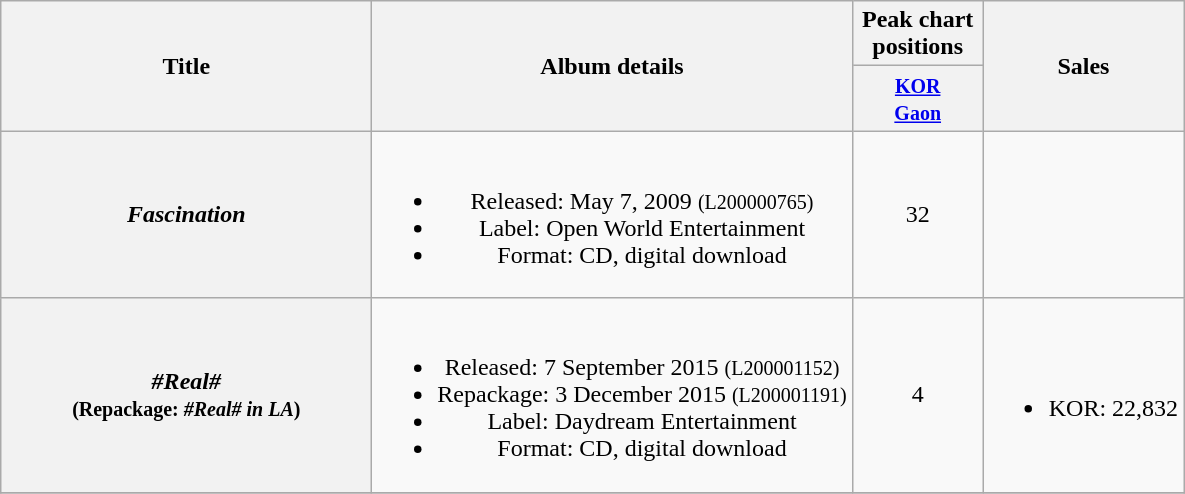<table class="wikitable plainrowheaders" style="text-align:center;">
<tr>
<th scope="col" rowspan="2" style="width:15em;">Title</th>
<th scope="col" rowspan="2">Album details</th>
<th scope="col" style="width:5em;">Peak chart positions</th>
<th scope="col" rowspan="2">Sales</th>
</tr>
<tr>
<th><small><a href='#'>KOR<br>Gaon</a></small><br></th>
</tr>
<tr>
<th scope="row"><em>Fascination</em></th>
<td><br><ul><li>Released: May 7, 2009 <small>(L200000765)</small></li><li>Label: Open World Entertainment</li><li>Format: CD, digital download</li></ul></td>
<td>32</td>
<td></td>
</tr>
<tr>
<th scope="row"><em>#Real#</em><br><small>(Repackage: <em>#Real# in LA</em>)</small></th>
<td><br><ul><li>Released: 7 September 2015 <small>(L200001152)</small></li><li>Repackage: 3 December 2015 <small>(L200001191)</small></li><li>Label: Daydream Entertainment</li><li>Format: CD, digital download</li></ul></td>
<td>4</td>
<td><br><ul><li>KOR: 22,832</li></ul></td>
</tr>
<tr>
</tr>
</table>
